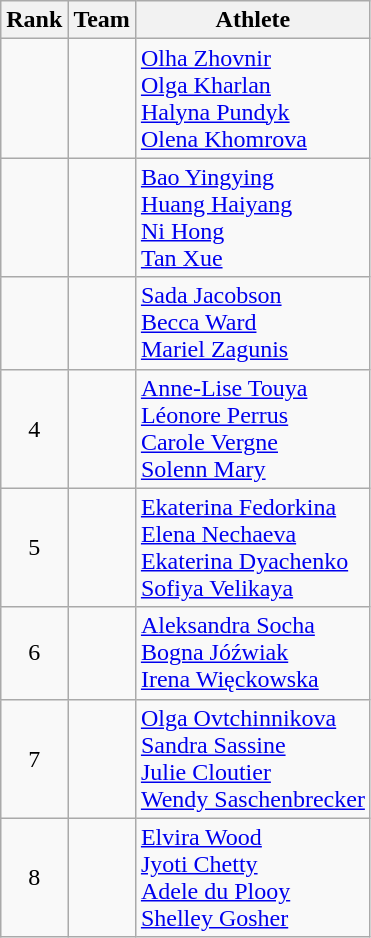<table class="wikitable sortable" style="text-align:center">
<tr>
<th>Rank</th>
<th>Team</th>
<th class="unsortable">Athlete</th>
</tr>
<tr>
<td></td>
<td align="left"></td>
<td align="left"><a href='#'>Olha Zhovnir</a><br><a href='#'>Olga Kharlan</a><br><a href='#'>Halyna Pundyk</a><br><a href='#'>Olena Khomrova</a></td>
</tr>
<tr>
<td></td>
<td align="left"></td>
<td align="left"><a href='#'>Bao Yingying</a><br><a href='#'>Huang Haiyang</a><br><a href='#'>Ni Hong</a><br><a href='#'>Tan Xue</a></td>
</tr>
<tr>
<td></td>
<td align="left"></td>
<td align="left"><a href='#'>Sada Jacobson</a><br><a href='#'>Becca Ward</a><br><a href='#'>Mariel Zagunis</a></td>
</tr>
<tr>
<td>4</td>
<td align="left"></td>
<td align="left"><a href='#'>Anne-Lise Touya</a><br><a href='#'>Léonore Perrus</a><br><a href='#'>Carole Vergne</a><br><a href='#'>Solenn Mary</a></td>
</tr>
<tr>
<td>5</td>
<td align="left"></td>
<td align="left"><a href='#'>Ekaterina Fedorkina</a><br><a href='#'>Elena Nechaeva</a><br><a href='#'>Ekaterina Dyachenko</a><br><a href='#'>Sofiya Velikaya</a></td>
</tr>
<tr>
<td>6</td>
<td align="left"></td>
<td align="left"><a href='#'>Aleksandra Socha</a><br><a href='#'>Bogna Jóźwiak</a><br><a href='#'>Irena Więckowska</a></td>
</tr>
<tr>
<td>7</td>
<td align="left"></td>
<td align="left"><a href='#'>Olga Ovtchinnikova</a><br><a href='#'>Sandra Sassine</a><br><a href='#'>Julie Cloutier</a><br><a href='#'>Wendy Saschenbrecker</a></td>
</tr>
<tr>
<td>8</td>
<td align="left"></td>
<td align="left"><a href='#'>Elvira Wood</a><br><a href='#'>Jyoti Chetty</a><br><a href='#'>Adele du Plooy</a><br><a href='#'>Shelley Gosher</a></td>
</tr>
</table>
